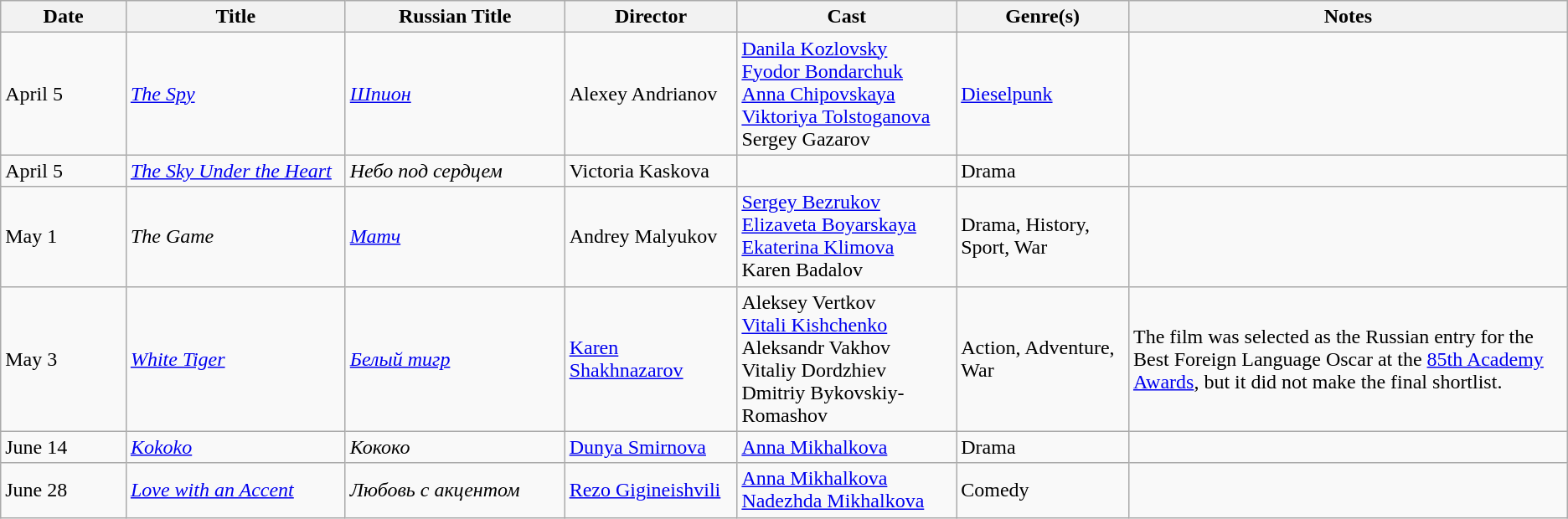<table class="wikitable sortable">
<tr>
<th style="width:8%;">Date</th>
<th style="width:14%;">Title</th>
<th style="width:14%;">Russian Title</th>
<th style="width:11%;">Director</th>
<th style="width:14%;">Cast</th>
<th style="width:11%;">Genre(s)</th>
<th>Notes</th>
</tr>
<tr>
<td>April 5</td>
<td><em><a href='#'>The Spy</a></em></td>
<td><em><a href='#'>Шпион</a></em></td>
<td>Alexey Andrianov</td>
<td><a href='#'>Danila Kozlovsky</a><br> <a href='#'>Fyodor Bondarchuk</a><br> <a href='#'>Anna Chipovskaya</a><br> <a href='#'>Viktoriya Tolstoganova</a><br> Sergey Gazarov</td>
<td><a href='#'>Dieselpunk</a></td>
</tr>
<tr>
<td>April 5</td>
<td><em><a href='#'>The Sky Under the Heart</a></em></td>
<td><em>Небо под сердцем</em></td>
<td>Victoria Kaskova</td>
<td></td>
<td>Drama</td>
<td></td>
</tr>
<tr>
<td>May 1</td>
<td><em>The Game</em></td>
<td><em><a href='#'>Матч</a></em></td>
<td>Andrey Malyukov</td>
<td><a href='#'>Sergey Bezrukov</a><br> <a href='#'>Elizaveta Boyarskaya</a><br> <a href='#'>Ekaterina Klimova</a><br> Karen Badalov</td>
<td>Drama, History, Sport, War</td>
<td></td>
</tr>
<tr>
<td>May 3</td>
<td><em><a href='#'>White Tiger</a></em></td>
<td><em><a href='#'>Белый тигр</a></em></td>
<td><a href='#'>Karen Shakhnazarov</a></td>
<td>Aleksey Vertkov<br> <a href='#'>Vitali Kishchenko</a><br> Aleksandr Vakhov<br> Vitaliy Dordzhiev<br> Dmitriy Bykovskiy-Romashov</td>
<td>Action, Adventure, War</td>
<td>The film was selected as the Russian entry for the Best Foreign Language Oscar at the <a href='#'>85th Academy Awards</a>, but it did not make the final shortlist.</td>
</tr>
<tr>
<td>June 14</td>
<td><em><a href='#'>Kokoko</a></em></td>
<td><em>Кококо</em></td>
<td><a href='#'>Dunya Smirnova</a></td>
<td><a href='#'>Anna Mikhalkova</a></td>
<td>Drama</td>
<td></td>
</tr>
<tr>
<td>June 28</td>
<td><em><a href='#'>Love with an Accent</a></em></td>
<td><em>Любовь с акцентом</em></td>
<td><a href='#'>Rezo Gigineishvili</a></td>
<td><a href='#'>Anna Mikhalkova</a><br><a href='#'>Nadezhda Mikhalkova</a></td>
<td>Comedy</td>
<td></td>
</tr>
</table>
